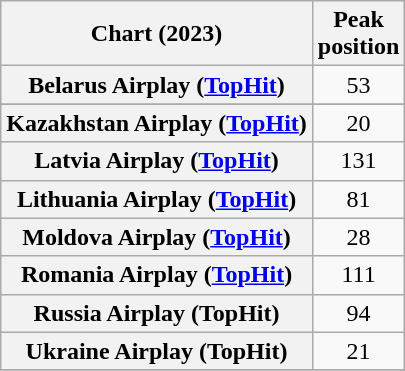<table class="wikitable sortable plainrowheaders" style="text-align:center">
<tr>
<th scope="col">Chart (2023)</th>
<th scope="col">Peak<br>position</th>
</tr>
<tr>
<th scope="row">Belarus Airplay (<a href='#'>TopHit</a>)</th>
<td>53</td>
</tr>
<tr>
</tr>
<tr>
<th scope="row">Kazakhstan Airplay (<a href='#'>TopHit</a>)</th>
<td>20</td>
</tr>
<tr>
<th scope="row">Latvia Airplay (<a href='#'>TopHit</a>)<br></th>
<td>131</td>
</tr>
<tr>
<th scope="row">Lithuania Airplay (<a href='#'>TopHit</a>)</th>
<td>81</td>
</tr>
<tr>
<th scope="row">Moldova Airplay (<a href='#'>TopHit</a>)</th>
<td>28</td>
</tr>
<tr>
<th scope="row">Romania Airplay (<a href='#'>TopHit</a>)</th>
<td>111</td>
</tr>
<tr>
<th scope="row">Russia Airplay (TopHit)</th>
<td>94</td>
</tr>
<tr>
<th scope="row">Ukraine Airplay (TopHit)</th>
<td>21</td>
</tr>
<tr>
</tr>
</table>
